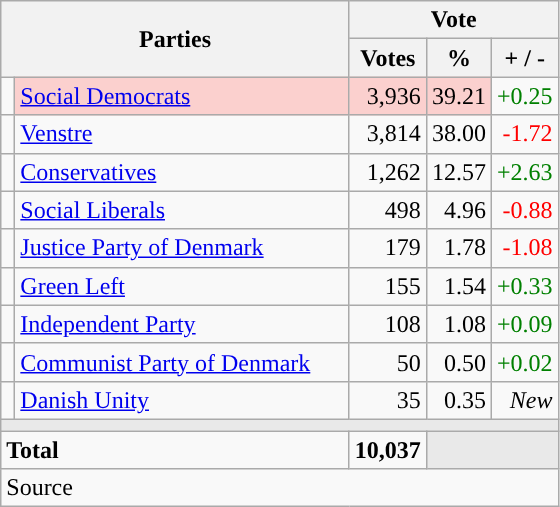<table class="wikitable" style="text-align:right;">
<tr>
<th style="text-align:centre;" rowspan="2" colspan="2" width="225">Parties</th>
<th colspan="3">Vote</th>
</tr>
<tr>
<th width="15">Votes</th>
<th width="15">%</th>
<th width="15">+ / -</th>
</tr>
<tr>
<td width="2" style="color:inherit;background:"></td>
<td bgcolor=#fbd0ce  align="left"><a href='#'>Social Democrats</a></td>
<td bgcolor=#fbd0ce>3,936</td>
<td bgcolor=#fbd0ce>39.21</td>
<td style=color:green;>+0.25</td>
</tr>
<tr>
<td width="2" style="color:inherit;background:"></td>
<td align="left"><a href='#'>Venstre</a></td>
<td>3,814</td>
<td>38.00</td>
<td style=color:red;>-1.72</td>
</tr>
<tr>
<td width="2" style="color:inherit;background:"></td>
<td align="left"><a href='#'>Conservatives</a></td>
<td>1,262</td>
<td>12.57</td>
<td style=color:green;>+2.63</td>
</tr>
<tr>
<td width="2" style="color:inherit;background:"></td>
<td align="left"><a href='#'>Social Liberals</a></td>
<td>498</td>
<td>4.96</td>
<td style=color:red;>-0.88</td>
</tr>
<tr>
<td width="2" style="color:inherit;background:"></td>
<td align="left"><a href='#'>Justice Party of Denmark</a></td>
<td>179</td>
<td>1.78</td>
<td style=color:red;>-1.08</td>
</tr>
<tr>
<td width="2" style="color:inherit;background:"></td>
<td align="left"><a href='#'>Green Left</a></td>
<td>155</td>
<td>1.54</td>
<td style=color:green;>+0.33</td>
</tr>
<tr>
<td width="2" style="color:inherit;background:"></td>
<td align="left"><a href='#'>Independent Party</a></td>
<td>108</td>
<td>1.08</td>
<td style=color:green;>+0.09</td>
</tr>
<tr>
<td width="2" style="color:inherit;background:"></td>
<td align="left"><a href='#'>Communist Party of Denmark</a></td>
<td>50</td>
<td>0.50</td>
<td style=color:green;>+0.02</td>
</tr>
<tr>
<td width="2" style="color:inherit;background:"></td>
<td align="left"><a href='#'>Danish Unity</a></td>
<td>35</td>
<td>0.35</td>
<td><em>New</em></td>
</tr>
<tr>
<td colspan="7" bgcolor="#E9E9E9"></td>
</tr>
<tr>
<td align="left" colspan="2"><strong>Total</strong></td>
<td><strong>10,037</strong></td>
<td bgcolor="#E9E9E9" colspan="2"></td>
</tr>
<tr>
<td align="left" colspan="6">Source</td>
</tr>
</table>
